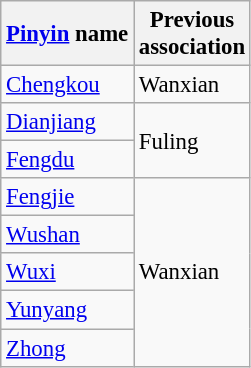<table class="wikitable" style="font-size:95%;">
<tr>
<th><a href='#'>Pinyin</a> name</th>
<th>Previous<br>association</tr></th>
<td><a href='#'>Chengkou</a></td>
<td>Wanxian</tr></td>
<td><a href='#'>Dianjiang</a></td>
<td rowspan="2">Fuling</tr></td>
<td><a href='#'>Fengdu</a></tr></td>
<td><a href='#'>Fengjie</a></td>
<td rowspan="5">Wanxian</tr></td>
<td><a href='#'>Wushan</a></tr></td>
<td><a href='#'>Wuxi</a></tr></td>
<td><a href='#'>Yunyang</a></tr></td>
<td><a href='#'>Zhong</a></tr></td>
</tr>
</table>
